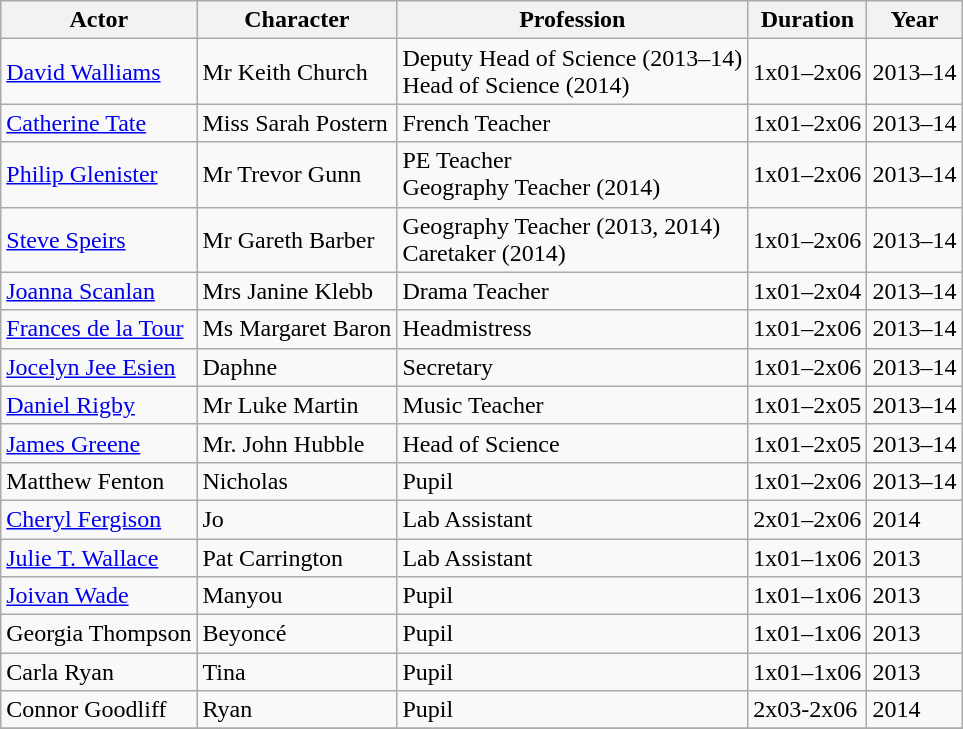<table class="wikitable">
<tr>
<th>Actor</th>
<th>Character</th>
<th>Profession</th>
<th>Duration</th>
<th>Year</th>
</tr>
<tr>
<td><a href='#'>David Walliams</a></td>
<td>Mr Keith Church</td>
<td>Deputy Head of Science (2013–14)<br>Head of Science (2014)</td>
<td>1x01–2x06</td>
<td>2013–14</td>
</tr>
<tr>
<td><a href='#'>Catherine Tate</a></td>
<td>Miss Sarah Postern</td>
<td>French Teacher</td>
<td>1x01–2x06</td>
<td>2013–14</td>
</tr>
<tr>
<td><a href='#'>Philip Glenister</a></td>
<td>Mr Trevor Gunn</td>
<td>PE Teacher<br>Geography Teacher (2014)</td>
<td>1x01–2x06</td>
<td>2013–14</td>
</tr>
<tr>
<td><a href='#'>Steve Speirs</a></td>
<td>Mr Gareth Barber</td>
<td>Geography Teacher (2013, 2014)<br>Caretaker (2014)</td>
<td>1x01–2x06</td>
<td>2013–14</td>
</tr>
<tr>
<td><a href='#'>Joanna Scanlan</a></td>
<td>Mrs Janine Klebb</td>
<td>Drama Teacher</td>
<td>1x01–2x04</td>
<td>2013–14</td>
</tr>
<tr>
<td><a href='#'>Frances de la Tour</a></td>
<td>Ms Margaret Baron</td>
<td>Headmistress</td>
<td>1x01–2x06</td>
<td>2013–14</td>
</tr>
<tr>
<td><a href='#'>Jocelyn Jee Esien</a></td>
<td>Daphne</td>
<td>Secretary</td>
<td>1x01–2x06</td>
<td>2013–14</td>
</tr>
<tr>
<td><a href='#'>Daniel Rigby</a></td>
<td>Mr Luke Martin</td>
<td>Music Teacher</td>
<td>1x01–2x05</td>
<td>2013–14</td>
</tr>
<tr>
<td><a href='#'>James Greene</a></td>
<td>Mr. John Hubble</td>
<td>Head of Science</td>
<td>1x01–2x05</td>
<td>2013–14</td>
</tr>
<tr>
<td>Matthew Fenton</td>
<td>Nicholas</td>
<td>Pupil</td>
<td>1x01–2x06</td>
<td>2013–14</td>
</tr>
<tr>
<td><a href='#'>Cheryl Fergison</a></td>
<td>Jo</td>
<td>Lab Assistant</td>
<td>2x01–2x06</td>
<td>2014</td>
</tr>
<tr>
<td><a href='#'>Julie T. Wallace</a></td>
<td>Pat Carrington</td>
<td>Lab Assistant</td>
<td>1x01–1x06</td>
<td>2013</td>
</tr>
<tr>
<td><a href='#'>Joivan Wade</a></td>
<td>Manyou</td>
<td>Pupil</td>
<td>1x01–1x06</td>
<td>2013</td>
</tr>
<tr>
<td>Georgia Thompson</td>
<td>Beyoncé</td>
<td>Pupil</td>
<td>1x01–1x06</td>
<td>2013</td>
</tr>
<tr>
<td>Carla Ryan</td>
<td>Tina</td>
<td>Pupil</td>
<td>1x01–1x06</td>
<td>2013</td>
</tr>
<tr>
<td>Connor Goodliff</td>
<td>Ryan</td>
<td>Pupil</td>
<td>2x03-2x06</td>
<td>2014</td>
</tr>
<tr>
</tr>
</table>
